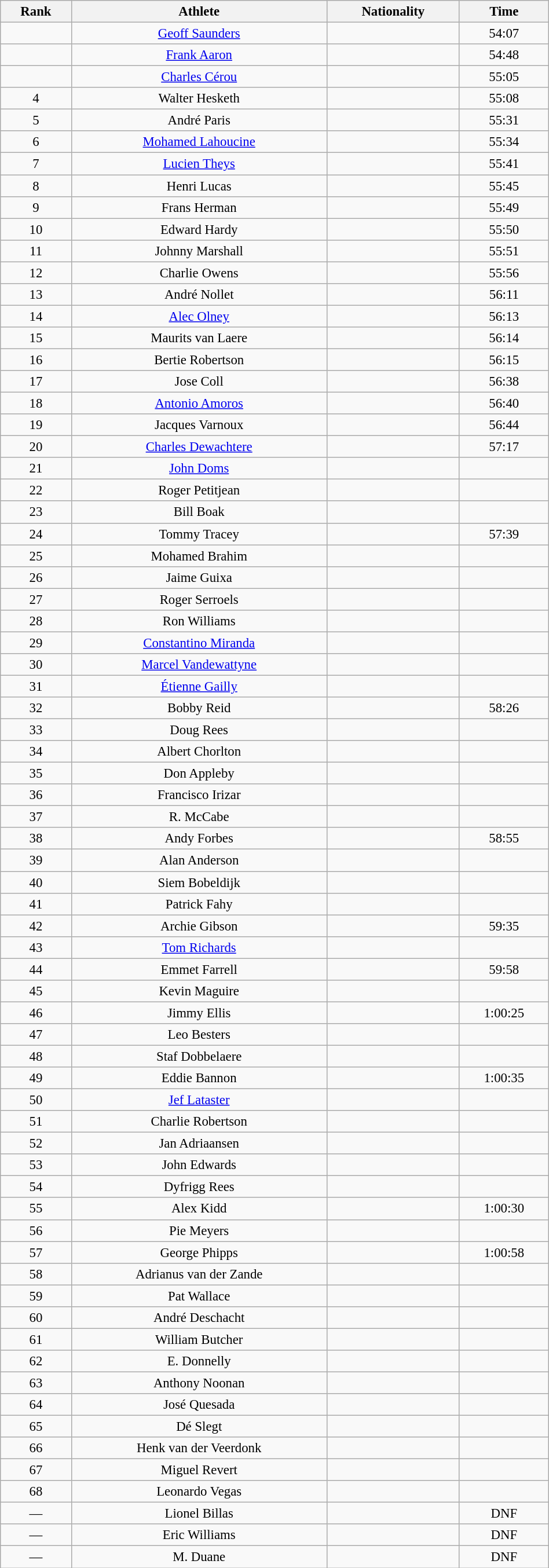<table class="wikitable sortable" style=" text-align:center; font-size:95%;" width="50%">
<tr>
<th>Rank</th>
<th>Athlete</th>
<th>Nationality</th>
<th>Time</th>
</tr>
<tr>
<td align=center></td>
<td><a href='#'>Geoff Saunders</a></td>
<td></td>
<td>54:07</td>
</tr>
<tr>
<td align=center></td>
<td><a href='#'>Frank Aaron</a></td>
<td></td>
<td>54:48</td>
</tr>
<tr>
<td align=center></td>
<td><a href='#'>Charles Cérou</a></td>
<td></td>
<td>55:05</td>
</tr>
<tr>
<td align=center>4</td>
<td>Walter Hesketh</td>
<td></td>
<td>55:08</td>
</tr>
<tr>
<td align=center>5</td>
<td>André Paris</td>
<td></td>
<td>55:31</td>
</tr>
<tr>
<td align=center>6</td>
<td><a href='#'>Mohamed Lahoucine</a></td>
<td></td>
<td>55:34</td>
</tr>
<tr>
<td align=center>7</td>
<td><a href='#'>Lucien Theys</a></td>
<td></td>
<td>55:41</td>
</tr>
<tr>
<td align=center>8</td>
<td>Henri Lucas</td>
<td></td>
<td>55:45</td>
</tr>
<tr>
<td align=center>9</td>
<td>Frans Herman</td>
<td></td>
<td>55:49</td>
</tr>
<tr>
<td align=center>10</td>
<td>Edward Hardy</td>
<td></td>
<td>55:50</td>
</tr>
<tr>
<td align=center>11</td>
<td>Johnny Marshall</td>
<td></td>
<td>55:51</td>
</tr>
<tr>
<td align=center>12</td>
<td>Charlie Owens</td>
<td></td>
<td>55:56</td>
</tr>
<tr>
<td align=center>13</td>
<td>André Nollet</td>
<td></td>
<td>56:11</td>
</tr>
<tr>
<td align=center>14</td>
<td><a href='#'>Alec Olney</a></td>
<td></td>
<td>56:13</td>
</tr>
<tr>
<td align=center>15</td>
<td>Maurits van Laere</td>
<td></td>
<td>56:14</td>
</tr>
<tr>
<td align=center>16</td>
<td>Bertie Robertson</td>
<td></td>
<td>56:15</td>
</tr>
<tr>
<td align=center>17</td>
<td>Jose Coll</td>
<td></td>
<td>56:38</td>
</tr>
<tr>
<td align=center>18</td>
<td><a href='#'>Antonio Amoros</a></td>
<td></td>
<td>56:40</td>
</tr>
<tr>
<td align=center>19</td>
<td>Jacques Varnoux</td>
<td></td>
<td>56:44</td>
</tr>
<tr>
<td align=center>20</td>
<td><a href='#'>Charles Dewachtere</a></td>
<td></td>
<td>57:17</td>
</tr>
<tr>
<td align=center>21</td>
<td><a href='#'>John Doms</a></td>
<td></td>
<td></td>
</tr>
<tr>
<td align=center>22</td>
<td>Roger Petitjean</td>
<td></td>
<td></td>
</tr>
<tr>
<td align=center>23</td>
<td>Bill Boak</td>
<td></td>
<td></td>
</tr>
<tr>
<td align=center>24</td>
<td>Tommy Tracey</td>
<td></td>
<td>57:39</td>
</tr>
<tr>
<td align=center>25</td>
<td>Mohamed Brahim</td>
<td></td>
<td></td>
</tr>
<tr>
<td align=center>26</td>
<td>Jaime Guixa</td>
<td></td>
<td></td>
</tr>
<tr>
<td align=center>27</td>
<td>Roger Serroels</td>
<td></td>
<td></td>
</tr>
<tr>
<td align=center>28</td>
<td>Ron Williams</td>
<td></td>
<td></td>
</tr>
<tr>
<td align=center>29</td>
<td><a href='#'>Constantino Miranda</a></td>
<td></td>
<td></td>
</tr>
<tr>
<td align=center>30</td>
<td><a href='#'>Marcel Vandewattyne</a></td>
<td></td>
<td></td>
</tr>
<tr>
<td align=center>31</td>
<td><a href='#'>Étienne Gailly</a></td>
<td></td>
<td></td>
</tr>
<tr>
<td align=center>32</td>
<td>Bobby Reid</td>
<td></td>
<td>58:26</td>
</tr>
<tr>
<td align=center>33</td>
<td>Doug Rees</td>
<td></td>
<td></td>
</tr>
<tr>
<td align=center>34</td>
<td>Albert Chorlton</td>
<td></td>
<td></td>
</tr>
<tr>
<td align=center>35</td>
<td>Don Appleby</td>
<td></td>
<td></td>
</tr>
<tr>
<td align=center>36</td>
<td>Francisco Irizar</td>
<td></td>
<td></td>
</tr>
<tr>
<td align=center>37</td>
<td>R. McCabe</td>
<td></td>
<td></td>
</tr>
<tr>
<td align=center>38</td>
<td>Andy Forbes</td>
<td></td>
<td>58:55</td>
</tr>
<tr>
<td align=center>39</td>
<td>Alan Anderson</td>
<td></td>
<td></td>
</tr>
<tr>
<td align=center>40</td>
<td>Siem Bobeldijk</td>
<td></td>
<td></td>
</tr>
<tr>
<td align=center>41</td>
<td>Patrick Fahy</td>
<td></td>
<td></td>
</tr>
<tr>
<td align=center>42</td>
<td>Archie Gibson</td>
<td></td>
<td>59:35</td>
</tr>
<tr>
<td align=center>43</td>
<td><a href='#'>Tom Richards</a></td>
<td></td>
<td></td>
</tr>
<tr>
<td align=center>44</td>
<td>Emmet Farrell</td>
<td></td>
<td>59:58</td>
</tr>
<tr>
<td align=center>45</td>
<td>Kevin Maguire</td>
<td></td>
<td></td>
</tr>
<tr>
<td align=center>46</td>
<td>Jimmy Ellis</td>
<td></td>
<td>1:00:25</td>
</tr>
<tr>
<td align=center>47</td>
<td>Leo Besters</td>
<td></td>
<td></td>
</tr>
<tr>
<td align=center>48</td>
<td>Staf Dobbelaere</td>
<td></td>
<td></td>
</tr>
<tr>
<td align=center>49</td>
<td>Eddie Bannon</td>
<td></td>
<td>1:00:35</td>
</tr>
<tr>
<td align=center>50</td>
<td><a href='#'>Jef Lataster</a></td>
<td></td>
<td></td>
</tr>
<tr>
<td align=center>51</td>
<td>Charlie Robertson</td>
<td></td>
<td></td>
</tr>
<tr>
<td align=center>52</td>
<td>Jan Adriaansen</td>
<td></td>
<td></td>
</tr>
<tr>
<td align=center>53</td>
<td>John Edwards</td>
<td></td>
<td></td>
</tr>
<tr>
<td align=center>54</td>
<td>Dyfrigg Rees</td>
<td></td>
<td></td>
</tr>
<tr>
<td align=center>55</td>
<td>Alex Kidd</td>
<td></td>
<td>1:00:30</td>
</tr>
<tr>
<td align=center>56</td>
<td>Pie Meyers</td>
<td></td>
<td></td>
</tr>
<tr>
<td align=center>57</td>
<td>George Phipps</td>
<td></td>
<td>1:00:58</td>
</tr>
<tr>
<td align=center>58</td>
<td>Adrianus van der Zande</td>
<td></td>
<td></td>
</tr>
<tr>
<td align=center>59</td>
<td>Pat Wallace</td>
<td></td>
<td></td>
</tr>
<tr>
<td align=center>60</td>
<td>André Deschacht</td>
<td></td>
<td></td>
</tr>
<tr>
<td align=center>61</td>
<td>William Butcher</td>
<td></td>
<td></td>
</tr>
<tr>
<td align=center>62</td>
<td>E. Donnelly</td>
<td></td>
<td></td>
</tr>
<tr>
<td align=center>63</td>
<td>Anthony Noonan</td>
<td></td>
<td></td>
</tr>
<tr>
<td align=center>64</td>
<td>José Quesada</td>
<td></td>
<td></td>
</tr>
<tr>
<td align=center>65</td>
<td>Dé Slegt</td>
<td></td>
<td></td>
</tr>
<tr>
<td align=center>66</td>
<td>Henk van der Veerdonk</td>
<td></td>
<td></td>
</tr>
<tr>
<td align=center>67</td>
<td>Miguel Revert</td>
<td></td>
<td></td>
</tr>
<tr>
<td align=center>68</td>
<td>Leonardo Vegas</td>
<td></td>
<td></td>
</tr>
<tr>
<td align=center>—</td>
<td>Lionel Billas</td>
<td></td>
<td>DNF</td>
</tr>
<tr>
<td align=center>—</td>
<td>Eric Williams</td>
<td></td>
<td>DNF</td>
</tr>
<tr>
<td align=center>—</td>
<td>M. Duane</td>
<td></td>
<td>DNF</td>
</tr>
</table>
